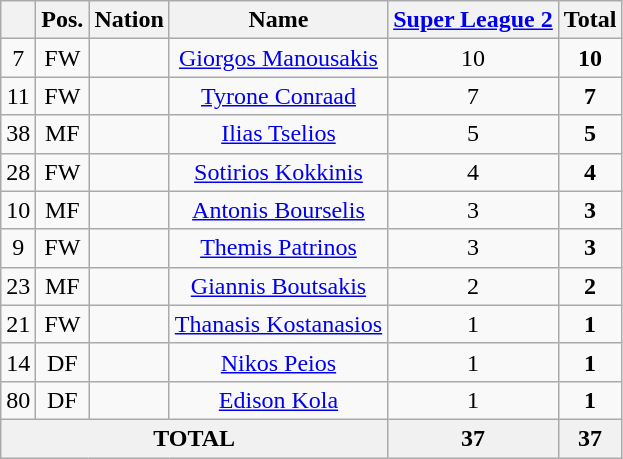<table class="wikitable sortable" style=" text-align: center;">
<tr>
<th></th>
<th>Pos.</th>
<th>Nation</th>
<th>Name</th>
<th><a href='#'>Super League 2</a></th>
<th>Total</th>
</tr>
<tr>
<td>7</td>
<td>FW</td>
<td></td>
<td><a href='#'>Giorgos Manousakis</a></td>
<td>10</td>
<td><strong>10</strong></td>
</tr>
<tr>
<td>11</td>
<td>FW</td>
<td></td>
<td><a href='#'>Tyrone Conraad</a></td>
<td>7</td>
<td><strong>7</strong></td>
</tr>
<tr>
<td>38</td>
<td>MF</td>
<td></td>
<td><a href='#'>Ilias Tselios</a></td>
<td>5</td>
<td><strong>5</strong></td>
</tr>
<tr>
<td>28</td>
<td>FW</td>
<td></td>
<td><a href='#'>Sotirios Kokkinis</a></td>
<td>4</td>
<td><strong>4</strong></td>
</tr>
<tr>
<td>10</td>
<td>MF</td>
<td></td>
<td><a href='#'>Antonis Bourselis</a></td>
<td>3</td>
<td><strong>3</strong></td>
</tr>
<tr>
<td>9</td>
<td>FW</td>
<td></td>
<td><a href='#'>Themis Patrinos</a></td>
<td>3</td>
<td><strong>3</strong></td>
</tr>
<tr>
<td>23</td>
<td>MF</td>
<td></td>
<td><a href='#'>Giannis Boutsakis</a></td>
<td>2</td>
<td><strong>2</strong></td>
</tr>
<tr>
<td>21</td>
<td>FW</td>
<td></td>
<td><a href='#'>Thanasis Kostanasios</a></td>
<td>1</td>
<td><strong>1</strong></td>
</tr>
<tr>
<td>14</td>
<td>DF</td>
<td></td>
<td><a href='#'>Nikos Peios</a></td>
<td>1</td>
<td><strong>1</strong></td>
</tr>
<tr>
<td>80</td>
<td>DF</td>
<td> </td>
<td><a href='#'>Edison Kola</a></td>
<td>1</td>
<td><strong>1</strong></td>
</tr>
<tr bgcolor="F1F1F1" >
<td colspan=4><strong>TOTAL</strong></td>
<td><strong>37</strong> </td>
<td><strong>37</strong> </td>
</tr>
</table>
